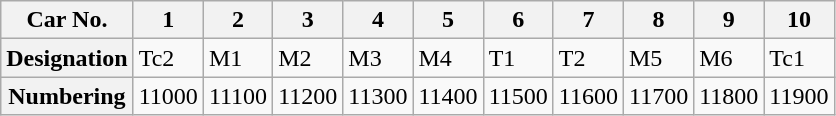<table class="wikitable">
<tr>
<th>Car No.</th>
<th>1</th>
<th>2</th>
<th>3</th>
<th>4</th>
<th>5</th>
<th>6</th>
<th>7</th>
<th>8</th>
<th>9</th>
<th>10</th>
</tr>
<tr>
<th>Designation</th>
<td>Tc2</td>
<td>M1</td>
<td>M2</td>
<td>M3</td>
<td>M4</td>
<td>T1</td>
<td>T2</td>
<td>M5</td>
<td>M6</td>
<td>Tc1</td>
</tr>
<tr>
<th>Numbering</th>
<td>11000</td>
<td>11100</td>
<td>11200</td>
<td>11300</td>
<td>11400</td>
<td>11500</td>
<td>11600</td>
<td>11700</td>
<td>11800</td>
<td>11900</td>
</tr>
</table>
